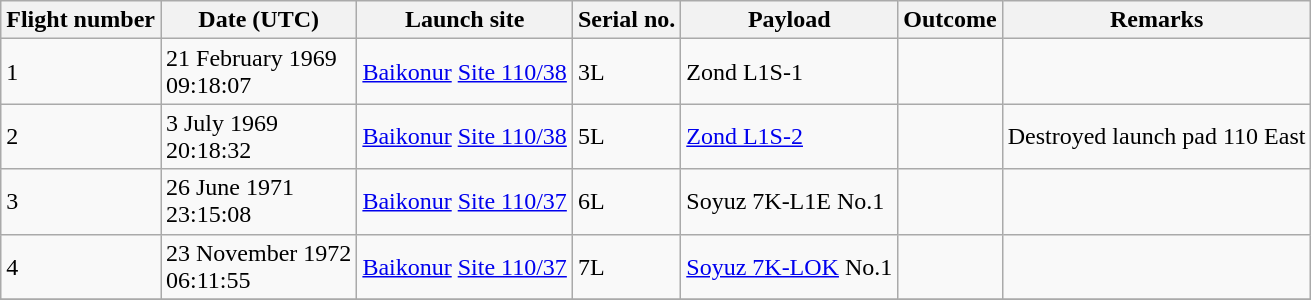<table class="wikitable">
<tr>
<th>Flight number</th>
<th>Date (UTC)</th>
<th>Launch site</th>
<th>Serial no.</th>
<th>Payload</th>
<th>Outcome</th>
<th>Remarks</th>
</tr>
<tr>
<td>1</td>
<td>21 February 1969<br>09:18:07</td>
<td><a href='#'>Baikonur</a> <a href='#'>Site 110/38</a></td>
<td>3L</td>
<td>Zond L1S-1</td>
<td></td>
<td></td>
</tr>
<tr>
<td>2</td>
<td>3 July 1969<br>20:18:32</td>
<td><a href='#'>Baikonur</a> <a href='#'>Site 110/38</a></td>
<td>5L</td>
<td><a href='#'>Zond L1S-2</a></td>
<td></td>
<td>Destroyed launch pad 110 East</td>
</tr>
<tr>
<td>3</td>
<td>26 June 1971<br>23:15:08</td>
<td><a href='#'>Baikonur</a> <a href='#'>Site 110/37</a></td>
<td>6L</td>
<td>Soyuz 7K-L1E No.1</td>
<td></td>
<td></td>
</tr>
<tr>
<td>4</td>
<td>23 November 1972<br>06:11:55</td>
<td><a href='#'>Baikonur</a> <a href='#'>Site 110/37</a></td>
<td>7L</td>
<td><a href='#'>Soyuz 7K-LOK</a> No.1</td>
<td></td>
<td></td>
</tr>
<tr>
</tr>
</table>
